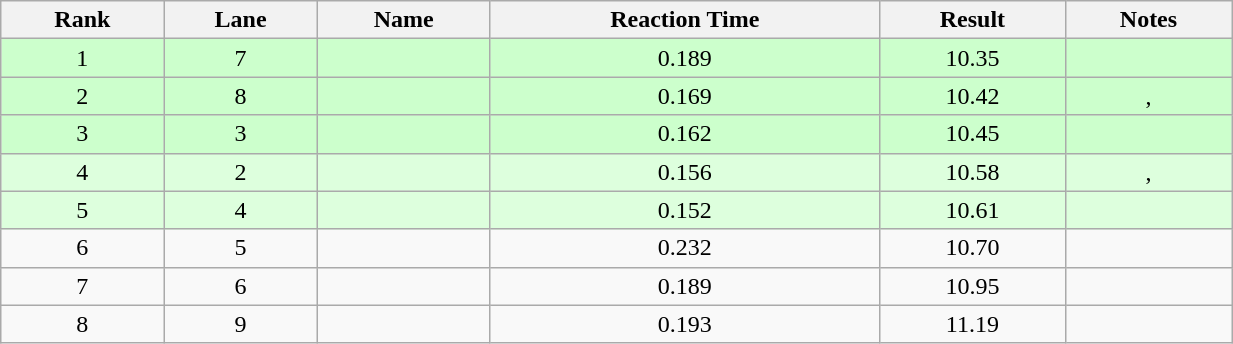<table class="wikitable" style="text-align:center;width: 65%">
<tr>
<th>Rank</th>
<th>Lane</th>
<th>Name</th>
<th>Reaction Time</th>
<th>Result</th>
<th>Notes</th>
</tr>
<tr bgcolor=ccffcc>
<td>1</td>
<td>7</td>
<td align="left"></td>
<td>0.189</td>
<td>10.35</td>
<td></td>
</tr>
<tr bgcolor=ccffcc>
<td>2</td>
<td>8</td>
<td align="left"></td>
<td>0.169</td>
<td>10.42</td>
<td>, </td>
</tr>
<tr bgcolor=ccffcc>
<td>3</td>
<td>3</td>
<td align="left"></td>
<td>0.162</td>
<td>10.45</td>
<td></td>
</tr>
<tr bgcolor=ddffdd>
<td>4</td>
<td>2</td>
<td align="left"></td>
<td>0.156</td>
<td>10.58</td>
<td>, </td>
</tr>
<tr bgcolor=ddffdd>
<td>5</td>
<td>4</td>
<td align="left"></td>
<td>0.152</td>
<td>10.61</td>
<td></td>
</tr>
<tr>
<td>6</td>
<td>5</td>
<td align="left"></td>
<td>0.232</td>
<td>10.70</td>
<td></td>
</tr>
<tr>
<td>7</td>
<td>6</td>
<td align="left"></td>
<td>0.189</td>
<td>10.95</td>
<td></td>
</tr>
<tr>
<td>8</td>
<td>9</td>
<td align="left"></td>
<td>0.193</td>
<td>11.19</td>
<td></td>
</tr>
</table>
